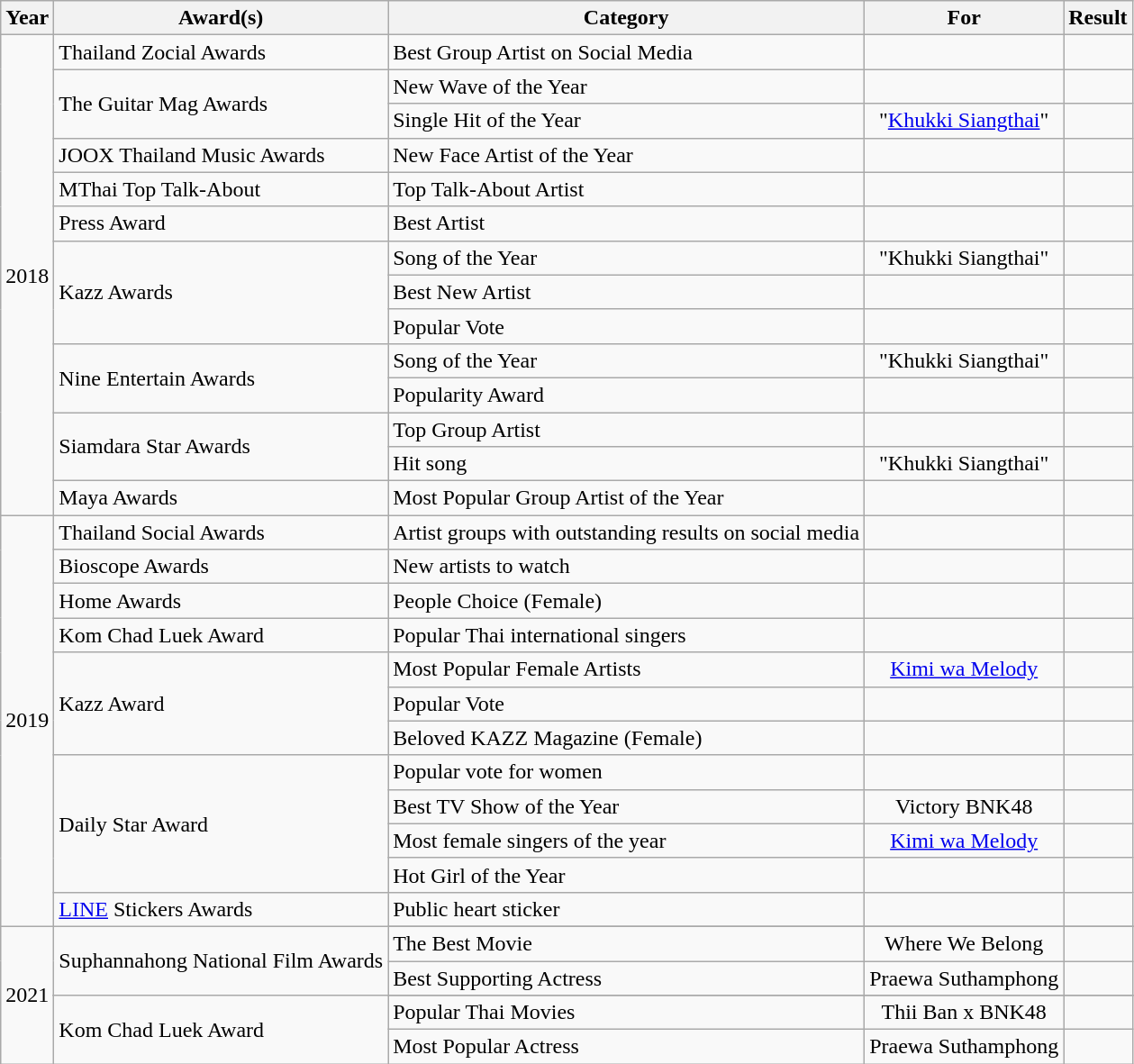<table class="wikitable">
<tr>
<th>Year</th>
<th>Award(s)</th>
<th>Category</th>
<th>For</th>
<th>Result</th>
</tr>
<tr>
<td rowspan="14">2018</td>
<td>Thailand Zocial Awards</td>
<td>Best Group Artist on Social Media</td>
<td></td>
<td></td>
</tr>
<tr>
<td rowspan="2">The Guitar Mag Awards</td>
<td>New Wave of the Year</td>
<td></td>
<td></td>
</tr>
<tr>
<td>Single Hit of the Year</td>
<td align="center">"<a href='#'>Khukki Siangthai</a>"</td>
<td></td>
</tr>
<tr>
<td>JOOX Thailand Music Awards</td>
<td>New Face Artist of the Year</td>
<td></td>
<td></td>
</tr>
<tr>
<td>MThai Top Talk-About</td>
<td>Top Talk-About Artist</td>
<td></td>
<td></td>
</tr>
<tr>
<td>Press Award</td>
<td>Best Artist</td>
<td></td>
<td></td>
</tr>
<tr>
<td rowspan="3">Kazz Awards</td>
<td>Song of the Year</td>
<td align="center">"Khukki Siangthai"</td>
<td></td>
</tr>
<tr>
<td>Best New Artist</td>
<td></td>
<td></td>
</tr>
<tr>
<td>Popular Vote</td>
<td></td>
<td></td>
</tr>
<tr>
<td rowspan="2">Nine Entertain Awards</td>
<td>Song of the Year</td>
<td align="center">"Khukki Siangthai"</td>
<td></td>
</tr>
<tr>
<td>Popularity Award</td>
<td></td>
<td></td>
</tr>
<tr>
<td rowspan="2">Siamdara Star Awards</td>
<td>Top Group Artist</td>
<td></td>
<td></td>
</tr>
<tr>
<td>Hit song</td>
<td align="center">"Khukki Siangthai"</td>
<td></td>
</tr>
<tr>
<td>Maya Awards</td>
<td>Most Popular Group Artist of the Year</td>
<td></td>
<td></td>
</tr>
<tr>
<td rowspan="12">2019</td>
<td>Thailand Social Awards</td>
<td>Artist groups with outstanding results on social media</td>
<td></td>
<td></td>
</tr>
<tr>
<td>Bioscope Awards</td>
<td>New artists to watch</td>
<td></td>
<td></td>
</tr>
<tr>
<td>Home Awards</td>
<td>People Choice (Female)</td>
<td></td>
<td></td>
</tr>
<tr>
<td>Kom Chad Luek Award</td>
<td>Popular Thai international singers</td>
<td></td>
<td></td>
</tr>
<tr>
<td rowspan="3">Kazz Award</td>
<td>Most Popular Female Artists</td>
<td align="center"><a href='#'>Kimi wa Melody</a></td>
<td></td>
</tr>
<tr>
<td>Popular Vote</td>
<td></td>
<td></td>
</tr>
<tr>
<td>Beloved KAZZ Magazine (Female)</td>
<td></td>
<td></td>
</tr>
<tr>
<td rowspan="4">Daily Star Award</td>
<td>Popular vote for women</td>
<td></td>
<td></td>
</tr>
<tr>
<td>Best TV Show of the Year</td>
<td align="center">Victory BNK48</td>
<td></td>
</tr>
<tr>
<td>Most female singers of the year</td>
<td align="center"><a href='#'>Kimi wa Melody</a></td>
<td></td>
</tr>
<tr>
<td>Hot Girl of the Year</td>
<td></td>
<td></td>
</tr>
<tr>
<td><a href='#'>LINE</a> Stickers Awards</td>
<td>Public heart sticker</td>
<td></td>
<td></td>
</tr>
<tr>
<td rowspan="6">2021</td>
<td rowspan="3">Suphannahong National Film Awards</td>
</tr>
<tr>
<td>The Best Movie</td>
<td align=center>Where We Belong</td>
<td></td>
</tr>
<tr>
<td>Best Supporting Actress</td>
<td align=center>Praewa Suthamphong</td>
<td></td>
</tr>
<tr>
<td rowspan="3">Kom Chad Luek Award</td>
</tr>
<tr>
<td>Popular Thai Movies</td>
<td align=center>Thii Ban x BNK48</td>
<td></td>
</tr>
<tr>
<td>Most Popular Actress</td>
<td align=center>Praewa Suthamphong</td>
<td></td>
</tr>
</table>
